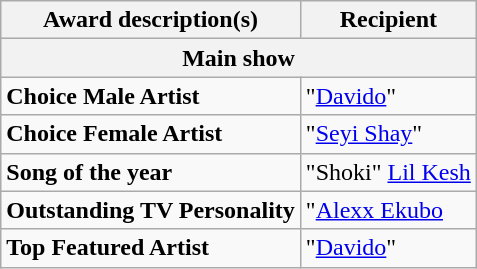<table class="wikitable">
<tr>
<th>Award description(s)</th>
<th>Recipient</th>
</tr>
<tr>
<th colspan=2>Main show</th>
</tr>
<tr>
<td><strong>Choice Male Artist</strong></td>
<td>"<a href='#'>Davido</a>"</td>
</tr>
<tr>
<td><strong>Choice Female Artist</strong></td>
<td>"<a href='#'>Seyi Shay</a>"</td>
</tr>
<tr>
<td><strong>Song of the year</strong></td>
<td>"Shoki" <a href='#'>Lil Kesh</a></td>
</tr>
<tr>
<td><strong>Outstanding TV Personality</strong></td>
<td>"<a href='#'>Alexx Ekubo</a></td>
</tr>
<tr>
<td><strong>Top Featured Artist</strong></td>
<td>"<a href='#'>Davido</a>"</td>
</tr>
</table>
